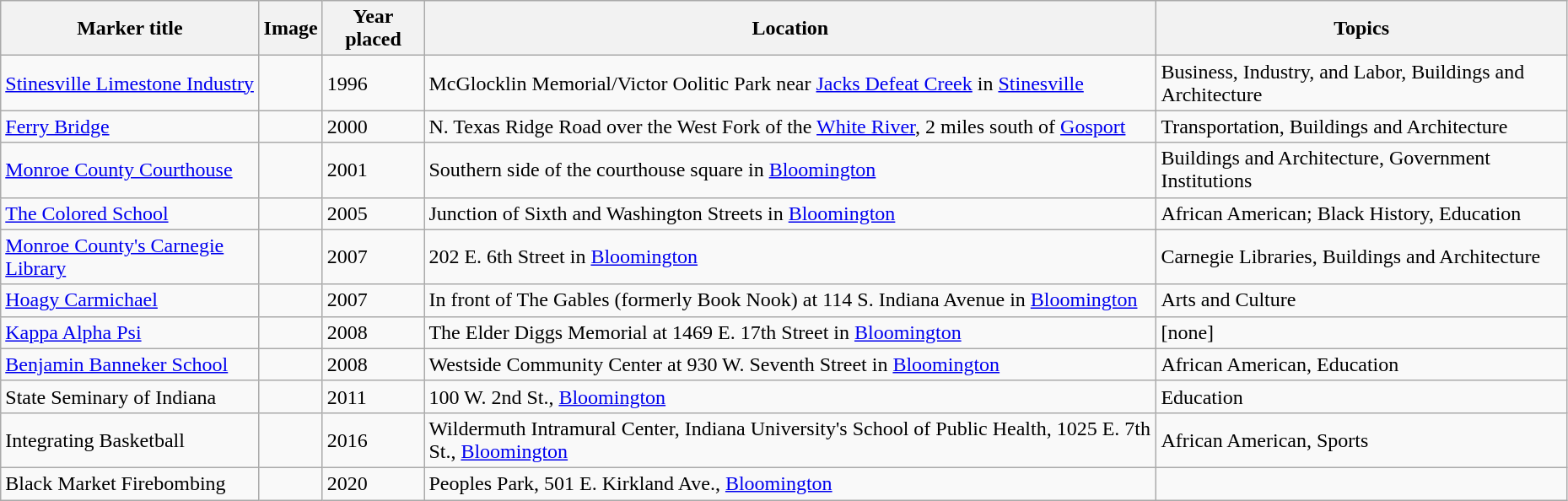<table class="wikitable sortable" style="width:98%">
<tr>
<th>Marker title</th>
<th class="unsortable">Image</th>
<th>Year placed</th>
<th>Location</th>
<th>Topics</th>
</tr>
<tr>
<td><a href='#'>Stinesville Limestone Industry</a></td>
<td></td>
<td>1996</td>
<td>McGlocklin Memorial/Victor Oolitic Park near <a href='#'>Jacks Defeat Creek</a> in <a href='#'>Stinesville</a><br><small></small></td>
<td>Business, Industry, and Labor, Buildings and Architecture</td>
</tr>
<tr ->
<td><a href='#'>Ferry Bridge</a></td>
<td></td>
<td>2000</td>
<td>N. Texas Ridge Road over the West Fork of the <a href='#'>White River</a>, 2 miles south of <a href='#'>Gosport</a><br><small></small></td>
<td>Transportation, Buildings and Architecture</td>
</tr>
<tr ->
<td><a href='#'>Monroe County Courthouse</a></td>
<td></td>
<td>2001</td>
<td>Southern side of the courthouse square in <a href='#'>Bloomington</a><br><small></small></td>
<td>Buildings and Architecture, Government Institutions</td>
</tr>
<tr ->
<td><a href='#'>The Colored School</a></td>
<td></td>
<td>2005</td>
<td>Junction of Sixth and Washington Streets in <a href='#'>Bloomington</a><br><small></small></td>
<td>African American; Black History, Education</td>
</tr>
<tr ->
<td><a href='#'>Monroe County's Carnegie Library</a></td>
<td></td>
<td>2007</td>
<td>202 E. 6th Street in <a href='#'>Bloomington</a><br><small></small></td>
<td>Carnegie Libraries, Buildings and Architecture</td>
</tr>
<tr ->
<td><a href='#'>Hoagy Carmichael</a></td>
<td></td>
<td>2007</td>
<td>In front of The Gables (formerly Book Nook) at 114 S. Indiana Avenue in <a href='#'>Bloomington</a><br><small></small></td>
<td>Arts and Culture</td>
</tr>
<tr ->
<td><a href='#'>Kappa Alpha Psi</a></td>
<td></td>
<td>2008</td>
<td>The Elder Diggs Memorial at 1469 E. 17th Street in <a href='#'>Bloomington</a><br><small></small></td>
<td>[none]</td>
</tr>
<tr ->
<td><a href='#'>Benjamin Banneker School</a></td>
<td></td>
<td>2008</td>
<td>Westside Community Center at 930 W. Seventh Street in <a href='#'>Bloomington</a><br><small></small></td>
<td>African American, Education</td>
</tr>
<tr>
<td>State Seminary of Indiana</td>
<td></td>
<td>2011</td>
<td>100 W. 2nd St., <a href='#'>Bloomington</a><br><small></small></td>
<td>Education</td>
</tr>
<tr>
<td>Integrating Basketball</td>
<td></td>
<td>2016</td>
<td>Wildermuth Intramural Center, Indiana University's School of Public Health, 1025 E. 7th St., <a href='#'>Bloomington</a><br><small></small></td>
<td>African American, Sports</td>
</tr>
<tr>
<td>Black Market Firebombing</td>
<td></td>
<td>2020</td>
<td>Peoples Park, 501 E. Kirkland Ave., <a href='#'>Bloomington</a><br><small></small></td>
<td></td>
</tr>
</table>
